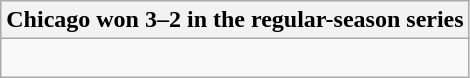<table class="wikitable collapsible collapsed">
<tr>
<th>Chicago won 3–2 in the regular-season series</th>
</tr>
<tr>
<td><br>



</td>
</tr>
</table>
